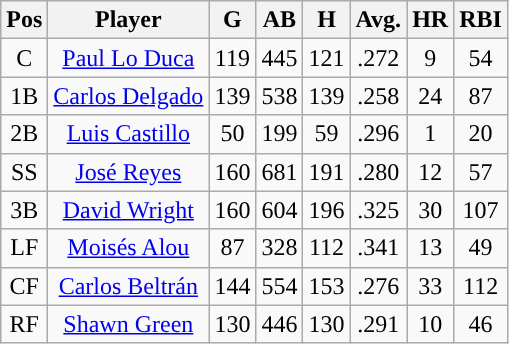<table class="wikitable sortable">
<tr>
<th>Pos</th>
<th>Player</th>
<th>G</th>
<th>AB</th>
<th>H</th>
<th>Avg.</th>
<th>HR</th>
<th>RBI</th>
</tr>
<tr align="center">
<td>C</td>
<td><a href='#'>Paul Lo Duca</a></td>
<td>119</td>
<td>445</td>
<td>121</td>
<td>.272</td>
<td>9</td>
<td>54</td>
</tr>
<tr align=center>
<td>1B</td>
<td><a href='#'>Carlos Delgado</a></td>
<td>139</td>
<td>538</td>
<td>139</td>
<td>.258</td>
<td>24</td>
<td>87</td>
</tr>
<tr align=center>
<td>2B</td>
<td><a href='#'>Luis Castillo</a></td>
<td>50</td>
<td>199</td>
<td>59</td>
<td>.296</td>
<td>1</td>
<td>20</td>
</tr>
<tr align=center>
<td>SS</td>
<td><a href='#'>José Reyes</a></td>
<td>160</td>
<td>681</td>
<td>191</td>
<td>.280</td>
<td>12</td>
<td>57</td>
</tr>
<tr align="center">
<td>3B</td>
<td><a href='#'>David Wright</a></td>
<td>160</td>
<td>604</td>
<td>196</td>
<td>.325</td>
<td>30</td>
<td>107</td>
</tr>
<tr align=center>
<td>LF</td>
<td><a href='#'>Moisés Alou</a></td>
<td>87</td>
<td>328</td>
<td>112</td>
<td>.341</td>
<td>13</td>
<td>49</td>
</tr>
<tr align=center>
<td>CF</td>
<td><a href='#'>Carlos Beltrán</a></td>
<td>144</td>
<td>554</td>
<td>153</td>
<td>.276</td>
<td>33</td>
<td>112</td>
</tr>
<tr align=center>
<td>RF</td>
<td><a href='#'>Shawn Green</a></td>
<td>130</td>
<td>446</td>
<td>130</td>
<td>.291</td>
<td>10</td>
<td>46</td>
</tr>
</table>
